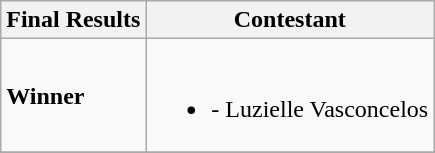<table class="wikitable">
<tr>
<th>Final Results</th>
<th>Contestant</th>
</tr>
<tr>
<td><strong>Winner</strong></td>
<td><br><ul><li><strong></strong> - Luzielle Vasconcelos</li></ul></td>
</tr>
<tr>
</tr>
</table>
